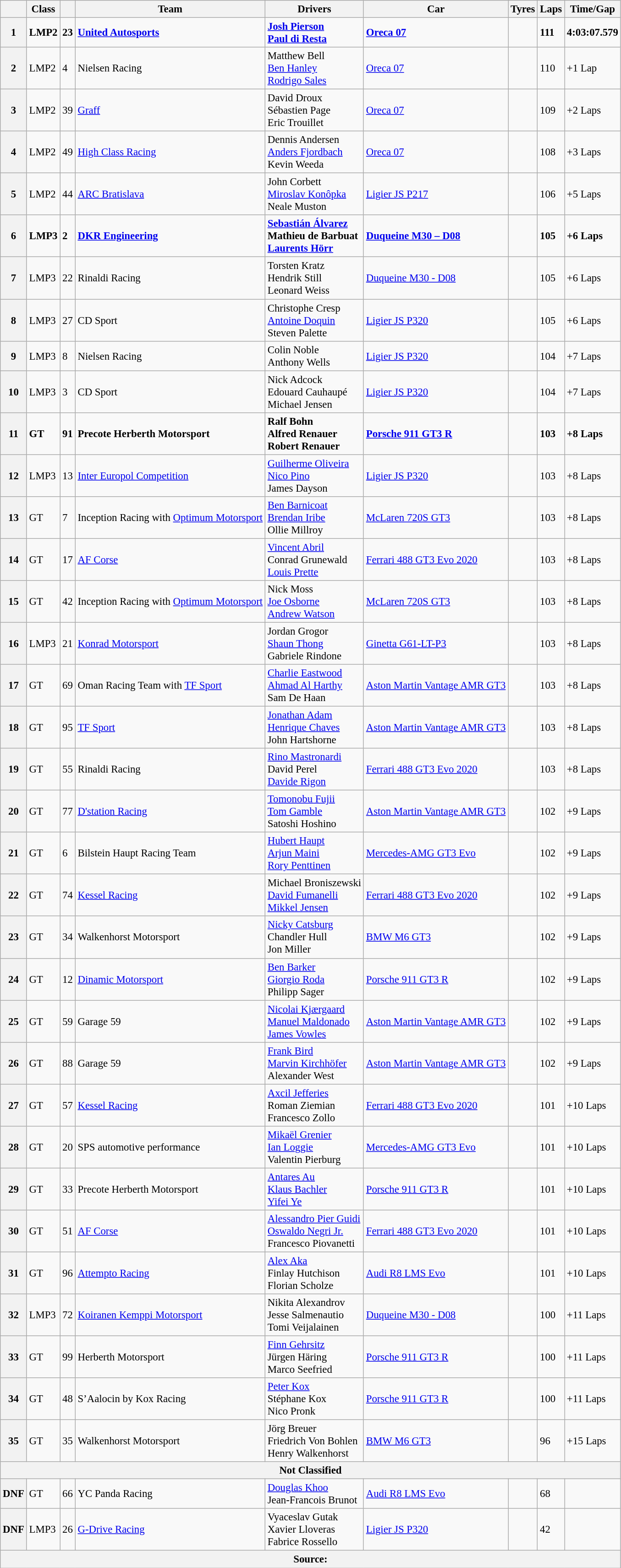<table class="wikitable" style="font-size:95%;">
<tr>
<th></th>
<th>Class</th>
<th></th>
<th>Team</th>
<th>Drivers</th>
<th>Car</th>
<th>Tyres</th>
<th>Laps</th>
<th>Time/Gap</th>
</tr>
<tr>
<th>1</th>
<td><strong>LMP2</strong></td>
<td><strong>23</strong></td>
<td><strong> <a href='#'>United Autosports</a></strong></td>
<td><strong> <a href='#'>Josh Pierson</a></strong><br><strong> <a href='#'>Paul di Resta</a></strong></td>
<td><strong><a href='#'>Oreca 07</a></strong></td>
<td></td>
<td><strong>111</strong></td>
<td><strong>4:03:07.579</strong></td>
</tr>
<tr>
<th>2</th>
<td>LMP2</td>
<td>4</td>
<td> Nielsen Racing</td>
<td> Matthew Bell<br> <a href='#'>Ben Hanley</a><br> <a href='#'>Rodrigo Sales</a></td>
<td><a href='#'>Oreca 07</a></td>
<td></td>
<td>110</td>
<td>+1 Lap</td>
</tr>
<tr>
<th>3</th>
<td>LMP2</td>
<td>39</td>
<td> <a href='#'>Graff</a></td>
<td> David Droux<br> Sébastien Page<br> Eric Trouillet</td>
<td><a href='#'>Oreca 07</a></td>
<td></td>
<td>109</td>
<td>+2 Laps</td>
</tr>
<tr>
<th>4</th>
<td>LMP2</td>
<td>49</td>
<td> <a href='#'>High Class Racing</a></td>
<td> Dennis Andersen<br> <a href='#'>Anders Fjordbach</a><br> Kevin Weeda</td>
<td><a href='#'>Oreca 07</a></td>
<td></td>
<td>108</td>
<td>+3 Laps</td>
</tr>
<tr>
<th>5</th>
<td>LMP2</td>
<td>44</td>
<td> <a href='#'>ARC Bratislava</a></td>
<td> John Corbett<br> <a href='#'>Miroslav Konôpka</a><br> Neale Muston</td>
<td><a href='#'>Ligier JS P217</a></td>
<td></td>
<td>106</td>
<td>+5 Laps</td>
</tr>
<tr>
<th>6</th>
<td><strong>LMP3</strong></td>
<td><strong>2</strong></td>
<td><strong> <a href='#'>DKR Engineering</a></strong></td>
<td><strong> <a href='#'>Sebastián Álvarez</a><br> Mathieu de Barbuat<br> <a href='#'>Laurents Hörr</a></strong></td>
<td><a href='#'><strong>Duqueine M30 – D08</strong></a></td>
<td></td>
<td><strong>105</strong></td>
<td><strong>+6 Laps</strong></td>
</tr>
<tr>
<th>7</th>
<td>LMP3</td>
<td>22</td>
<td> Rinaldi Racing</td>
<td> Torsten Kratz<br> Hendrik Still<br> Leonard Weiss</td>
<td><a href='#'>Duqueine M30 - D08</a></td>
<td></td>
<td>105</td>
<td>+6 Laps</td>
</tr>
<tr>
<th>8</th>
<td>LMP3</td>
<td>27</td>
<td> CD Sport</td>
<td> Christophe Cresp<br> <a href='#'>Antoine Doquin</a><br> Steven Palette</td>
<td><a href='#'>Ligier JS P320</a></td>
<td></td>
<td>105</td>
<td>+6 Laps</td>
</tr>
<tr>
<th>9</th>
<td>LMP3</td>
<td>8</td>
<td> Nielsen Racing</td>
<td> Colin Noble<br> Anthony Wells</td>
<td><a href='#'>Ligier JS P320</a></td>
<td></td>
<td>104</td>
<td>+7 Laps</td>
</tr>
<tr>
<th>10</th>
<td>LMP3</td>
<td>3</td>
<td> CD Sport</td>
<td> Nick Adcock<br> Edouard Cauhaupé<br> Michael Jensen</td>
<td><a href='#'>Ligier JS P320</a></td>
<td></td>
<td>104</td>
<td>+7 Laps</td>
</tr>
<tr>
<th>11</th>
<td><strong>GT</strong></td>
<td><strong>91</strong></td>
<td><strong> Precote Herberth Motorsport</strong></td>
<td><strong> Ralf Bohn<br> Alfred Renauer<br> Robert Renauer</strong></td>
<td><a href='#'><strong>Porsche 911 GT3 R</strong></a></td>
<td></td>
<td><strong>103</strong></td>
<td><strong>+8 Laps</strong></td>
</tr>
<tr>
<th>12</th>
<td>LMP3</td>
<td>13</td>
<td> <a href='#'>Inter Europol Competition</a></td>
<td> <a href='#'>Guilherme Oliveira</a><br> <a href='#'>Nico Pino</a><br> James Dayson</td>
<td><a href='#'>Ligier JS P320</a></td>
<td></td>
<td>103</td>
<td>+8 Laps</td>
</tr>
<tr>
<th>13</th>
<td>GT</td>
<td>7</td>
<td> Inception Racing with <a href='#'>Optimum Motorsport</a></td>
<td> <a href='#'>Ben Barnicoat</a><br> <a href='#'>Brendan Iribe</a><br> Ollie Millroy</td>
<td><a href='#'>McLaren 720S GT3</a></td>
<td></td>
<td>103</td>
<td>+8 Laps</td>
</tr>
<tr>
<th>14</th>
<td>GT</td>
<td>17</td>
<td> <a href='#'>AF Corse</a></td>
<td> <a href='#'>Vincent Abril</a><br> Conrad Grunewald<br> <a href='#'>Louis Prette</a></td>
<td><a href='#'>Ferrari 488 GT3 Evo 2020</a></td>
<td></td>
<td>103</td>
<td>+8 Laps</td>
</tr>
<tr>
<th>15</th>
<td>GT</td>
<td>42</td>
<td> Inception Racing with <a href='#'>Optimum Motorsport</a></td>
<td> Nick Moss<br> <a href='#'>Joe Osborne</a><br> <a href='#'>Andrew Watson</a></td>
<td><a href='#'>McLaren 720S GT3</a></td>
<td></td>
<td>103</td>
<td>+8 Laps</td>
</tr>
<tr>
<th>16</th>
<td>LMP3</td>
<td>21</td>
<td> <a href='#'>Konrad Motorsport</a></td>
<td> Jordan Grogor<br> <a href='#'>Shaun Thong</a><br> Gabriele Rindone</td>
<td><a href='#'>Ginetta G61-LT-P3</a></td>
<td></td>
<td>103</td>
<td>+8 Laps</td>
</tr>
<tr>
<th>17</th>
<td>GT</td>
<td>69</td>
<td> Oman Racing Team with <a href='#'>TF Sport</a></td>
<td> <a href='#'>Charlie Eastwood</a><br> <a href='#'>Ahmad Al Harthy</a><br> Sam De Haan</td>
<td><a href='#'>Aston Martin Vantage AMR GT3</a></td>
<td></td>
<td>103</td>
<td>+8 Laps</td>
</tr>
<tr>
<th>18</th>
<td>GT</td>
<td>95</td>
<td> <a href='#'>TF Sport</a></td>
<td> <a href='#'>Jonathan Adam</a><br> <a href='#'>Henrique Chaves</a><br> John Hartshorne</td>
<td><a href='#'>Aston Martin Vantage AMR GT3</a></td>
<td></td>
<td>103</td>
<td>+8 Laps</td>
</tr>
<tr>
<th>19</th>
<td>GT</td>
<td>55</td>
<td> Rinaldi Racing</td>
<td> <a href='#'>Rino Mastronardi</a><br> David Perel<br> <a href='#'>Davide Rigon</a></td>
<td><a href='#'>Ferrari 488 GT3 Evo 2020</a></td>
<td></td>
<td>103</td>
<td>+8 Laps</td>
</tr>
<tr>
<th>20</th>
<td>GT</td>
<td>77</td>
<td> <a href='#'>D'station Racing</a></td>
<td> <a href='#'>Tomonobu Fujii</a><br> <a href='#'>Tom Gamble</a><br> Satoshi Hoshino</td>
<td><a href='#'>Aston Martin Vantage AMR GT3</a></td>
<td></td>
<td>102</td>
<td>+9 Laps</td>
</tr>
<tr>
<th>21</th>
<td>GT</td>
<td>6</td>
<td> Bilstein Haupt Racing Team</td>
<td> <a href='#'>Hubert Haupt</a><br> <a href='#'>Arjun Maini</a><br> <a href='#'>Rory Penttinen</a></td>
<td><a href='#'>Mercedes-AMG GT3 Evo</a></td>
<td></td>
<td>102</td>
<td>+9 Laps</td>
</tr>
<tr>
<th>22</th>
<td>GT</td>
<td>74</td>
<td> <a href='#'>Kessel Racing</a></td>
<td> Michael Broniszewski<br> <a href='#'>David Fumanelli</a><br> <a href='#'>Mikkel Jensen</a></td>
<td><a href='#'>Ferrari 488 GT3 Evo 2020</a></td>
<td></td>
<td>102</td>
<td>+9 Laps</td>
</tr>
<tr>
<th>23</th>
<td>GT</td>
<td>34</td>
<td> Walkenhorst Motorsport</td>
<td> <a href='#'>Nicky Catsburg</a><br> Chandler Hull<br> Jon Miller</td>
<td><a href='#'>BMW M6 GT3</a></td>
<td></td>
<td>102</td>
<td>+9 Laps</td>
</tr>
<tr>
<th>24</th>
<td>GT</td>
<td>12</td>
<td> <a href='#'>Dinamic Motorsport</a></td>
<td> <a href='#'>Ben Barker</a><br> <a href='#'>Giorgio Roda</a><br> Philipp Sager</td>
<td><a href='#'>Porsche 911 GT3 R</a></td>
<td></td>
<td>102</td>
<td>+9 Laps</td>
</tr>
<tr>
<th>25</th>
<td>GT</td>
<td>59</td>
<td> Garage 59</td>
<td> <a href='#'>Nicolai Kjærgaard</a><br> <a href='#'>Manuel Maldonado</a><br> <a href='#'>James Vowles</a></td>
<td><a href='#'>Aston Martin Vantage AMR GT3</a></td>
<td></td>
<td>102</td>
<td>+9 Laps</td>
</tr>
<tr>
<th>26</th>
<td>GT</td>
<td>88</td>
<td> Garage 59</td>
<td> <a href='#'>Frank Bird</a><br> <a href='#'>Marvin Kirchhöfer</a><br> Alexander West</td>
<td><a href='#'>Aston Martin Vantage AMR GT3</a></td>
<td></td>
<td>102</td>
<td>+9 Laps</td>
</tr>
<tr>
<th>27</th>
<td>GT</td>
<td>57</td>
<td> <a href='#'>Kessel Racing</a></td>
<td> <a href='#'>Axcil Jefferies</a><br> Roman Ziemian<br> Francesco Zollo</td>
<td><a href='#'>Ferrari 488 GT3 Evo 2020</a></td>
<td></td>
<td>101</td>
<td>+10 Laps</td>
</tr>
<tr>
<th>28</th>
<td>GT</td>
<td>20</td>
<td> SPS automotive performance</td>
<td> <a href='#'>Mikaël Grenier</a><br> <a href='#'>Ian Loggie</a><br> Valentin Pierburg</td>
<td><a href='#'>Mercedes-AMG GT3 Evo</a></td>
<td></td>
<td>101</td>
<td>+10 Laps</td>
</tr>
<tr>
<th>29</th>
<td>GT</td>
<td>33</td>
<td> Precote Herberth Motorsport</td>
<td> <a href='#'>Antares Au</a><br> <a href='#'>Klaus Bachler</a><br> <a href='#'>Yifei Ye</a></td>
<td><a href='#'>Porsche 911 GT3 R</a></td>
<td></td>
<td>101</td>
<td>+10 Laps</td>
</tr>
<tr>
<th>30</th>
<td>GT</td>
<td>51</td>
<td> <a href='#'>AF Corse</a></td>
<td> <a href='#'>Alessandro Pier Guidi</a><br> <a href='#'>Oswaldo Negri Jr.</a><br> Francesco Piovanetti</td>
<td><a href='#'>Ferrari 488 GT3 Evo 2020</a></td>
<td></td>
<td>101</td>
<td>+10 Laps</td>
</tr>
<tr>
<th>31</th>
<td>GT</td>
<td>96</td>
<td> <a href='#'>Attempto Racing</a></td>
<td> <a href='#'>Alex Aka</a><br> Finlay Hutchison<br> Florian Scholze</td>
<td><a href='#'>Audi R8 LMS Evo</a></td>
<td></td>
<td>101</td>
<td>+10 Laps</td>
</tr>
<tr>
<th>32</th>
<td>LMP3</td>
<td>72</td>
<td> <a href='#'>Koiranen Kemppi Motorsport</a></td>
<td> Nikita Alexandrov<br> Jesse Salmenautio<br> Tomi Veijalainen</td>
<td><a href='#'>Duqueine M30 - D08</a></td>
<td></td>
<td>100</td>
<td>+11 Laps</td>
</tr>
<tr>
<th>33</th>
<td>GT</td>
<td>99</td>
<td> Herberth Motorsport</td>
<td> <a href='#'>Finn Gehrsitz</a><br> Jürgen Häring<br> Marco Seefried</td>
<td><a href='#'>Porsche 911 GT3 R</a></td>
<td></td>
<td>100</td>
<td>+11 Laps</td>
</tr>
<tr>
<th>34</th>
<td>GT</td>
<td>48</td>
<td> S’Aalocin by Kox Racing</td>
<td> <a href='#'>Peter Kox</a><br> Stéphane Kox<br> Nico Pronk</td>
<td><a href='#'>Porsche 911 GT3 R</a></td>
<td></td>
<td>100</td>
<td>+11 Laps</td>
</tr>
<tr>
<th>35</th>
<td>GT</td>
<td>35</td>
<td> Walkenhorst Motorsport</td>
<td> Jörg Breuer<br> Friedrich Von Bohlen<br> Henry Walkenhorst</td>
<td><a href='#'>BMW M6 GT3</a></td>
<td></td>
<td>96</td>
<td>+15 Laps</td>
</tr>
<tr>
<th colspan="9">Not Classified</th>
</tr>
<tr>
<th>DNF</th>
<td>GT</td>
<td>66</td>
<td> YC Panda Racing</td>
<td> <a href='#'>Douglas Khoo</a><br> Jean-Francois Brunot</td>
<td><a href='#'>Audi R8 LMS Evo</a></td>
<td></td>
<td>68</td>
<td></td>
</tr>
<tr>
<th>DNF</th>
<td>LMP3</td>
<td>26</td>
<td> <a href='#'>G-Drive Racing</a></td>
<td> Vyaceslav Gutak<br> Xavier Lloveras<br> Fabrice Rossello</td>
<td><a href='#'>Ligier JS P320</a></td>
<td></td>
<td>42</td>
<td></td>
</tr>
<tr>
<th colspan="9">Source:</th>
</tr>
</table>
